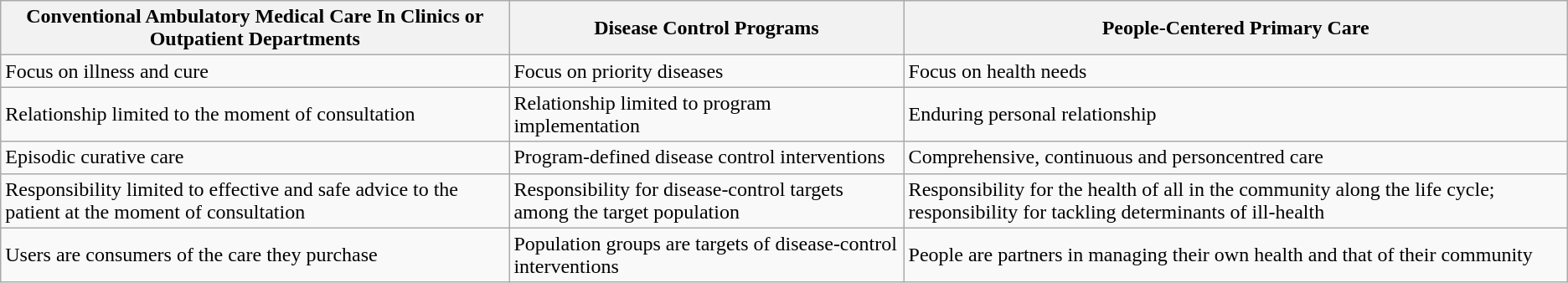<table class="wikitable">
<tr>
<th>Conventional Ambulatory Medical Care In Clinics or Outpatient Departments</th>
<th>Disease Control Programs</th>
<th>People-Centered Primary Care</th>
</tr>
<tr>
<td>Focus on illness and cure</td>
<td>Focus on priority diseases</td>
<td>Focus on health needs</td>
</tr>
<tr>
<td>Relationship limited to the moment of consultation</td>
<td>Relationship limited to program implementation</td>
<td>Enduring personal relationship</td>
</tr>
<tr>
<td>Episodic curative care</td>
<td>Program-defined disease control interventions</td>
<td>Comprehensive, continuous and personcentred care</td>
</tr>
<tr>
<td>Responsibility limited to effective and safe advice to the patient at the moment of consultation</td>
<td>Responsibility for disease-control targets among the target population</td>
<td>Responsibility for the health of all in the community along the life cycle; responsibility for tackling determinants of ill-health</td>
</tr>
<tr>
<td>Users are consumers of the care they purchase</td>
<td>Population groups are targets of disease-control interventions</td>
<td>People are partners in managing their own health and that of their community</td>
</tr>
</table>
